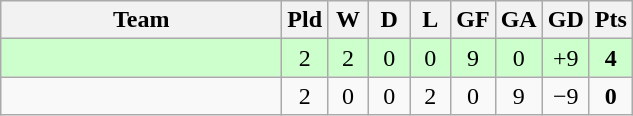<table class="wikitable" style="text-align:center;">
<tr>
<th width=180>Team</th>
<th width=20>Pld</th>
<th width=20>W</th>
<th width=20>D</th>
<th width=20>L</th>
<th width=20>GF</th>
<th width=20>GA</th>
<th width=20>GD</th>
<th width=20>Pts</th>
</tr>
<tr bgcolor="ccffcc">
<td align="left"></td>
<td>2</td>
<td>2</td>
<td>0</td>
<td>0</td>
<td>9</td>
<td>0</td>
<td>+9</td>
<td><strong>4</strong></td>
</tr>
<tr>
<td align="left"></td>
<td>2</td>
<td>0</td>
<td>0</td>
<td>2</td>
<td>0</td>
<td>9</td>
<td>−9</td>
<td><strong>0</strong></td>
</tr>
</table>
